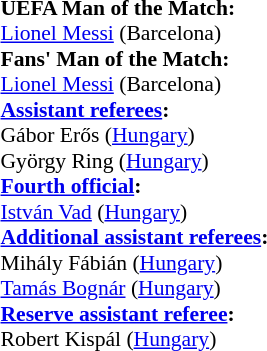<table width=100% style="font-size: 90%">
<tr>
<td><br><strong>UEFA Man of the Match:</strong>
<br><a href='#'>Lionel Messi</a> (Barcelona)
<br><strong>Fans' Man of the Match:</strong>
<br><a href='#'>Lionel Messi</a> (Barcelona)<br><strong><a href='#'>Assistant referees</a>:</strong>
<br>Gábor Erős (<a href='#'>Hungary</a>)
<br>György Ring (<a href='#'>Hungary</a>)
<br><strong><a href='#'>Fourth official</a>:</strong>
<br><a href='#'>István Vad</a> (<a href='#'>Hungary</a>)
<br><strong><a href='#'>Additional assistant referees</a>:</strong>
<br>Mihály Fábián (<a href='#'>Hungary</a>)
<br><a href='#'>Tamás Bognár</a> (<a href='#'>Hungary</a>)
<br><strong><a href='#'>Reserve assistant referee</a>:</strong>
<br>Robert Kispál (<a href='#'>Hungary</a>)</td>
</tr>
</table>
